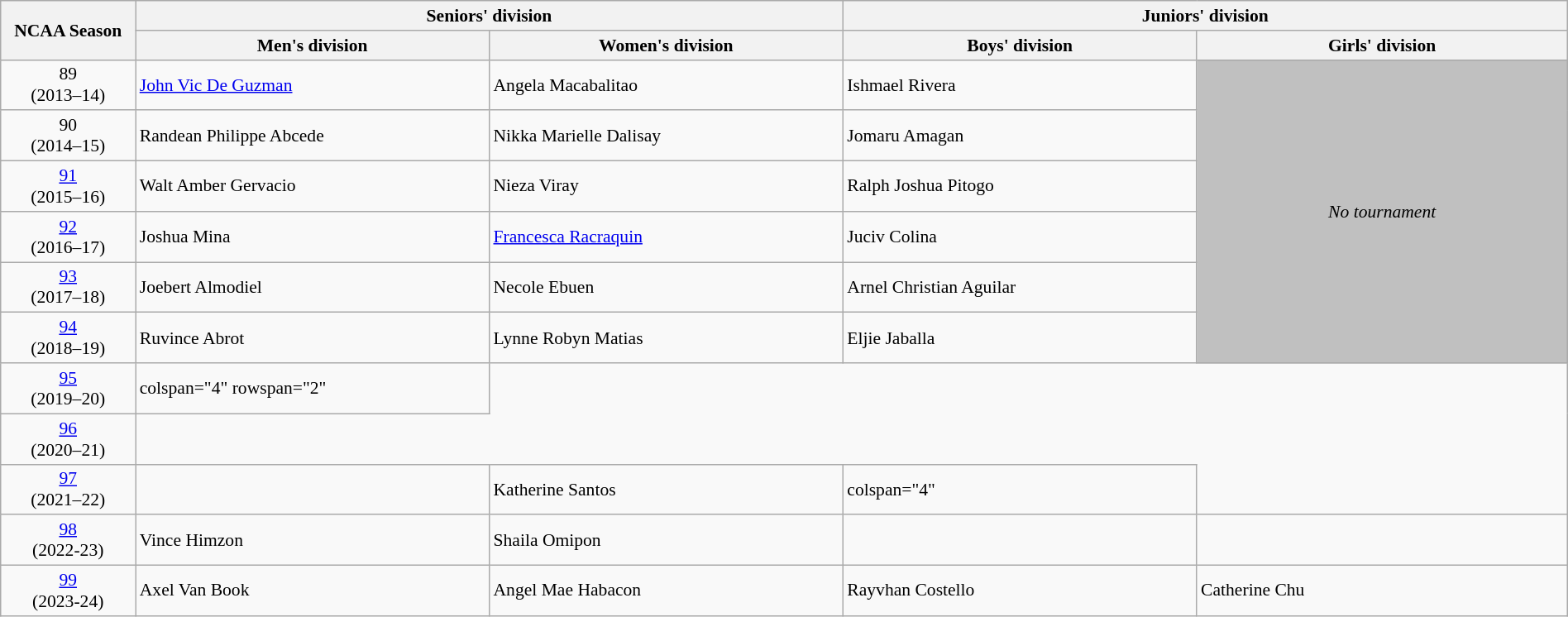<table class="wikitable" width="100%" style="font-size:90%;">
<tr>
<th rowspan=2 width=8%>NCAA Season</th>
<th colspan=2>Seniors' division</th>
<th colspan=2>Juniors' division</th>
</tr>
<tr>
<th width=21%>Men's division</th>
<th width=21%>Women's division</th>
<th width=21%>Boys' division</th>
<th width=22%>Girls' division</th>
</tr>
<tr>
<td align="center">89<br>(2013–14)</td>
<td> <a href='#'>John Vic De Guzman</a></td>
<td> Angela Macabalitao</td>
<td> Ishmael Rivera</td>
<td rowspan=6 bgcolor=silver align=center><em>No tournament</em></td>
</tr>
<tr>
<td align="center">90<br>(2014–15)</td>
<td> Randean Philippe Abcede</td>
<td> Nikka Marielle Dalisay</td>
<td> Jomaru Amagan</td>
</tr>
<tr>
<td align="center"><a href='#'>91</a><br>(2015–16)</td>
<td> Walt Amber Gervacio</td>
<td> Nieza Viray</td>
<td> Ralph Joshua Pitogo</td>
</tr>
<tr>
<td align="center"><a href='#'>92</a><br>(2016–17)</td>
<td> Joshua Mina</td>
<td> <a href='#'>Francesca Racraquin</a></td>
<td> Juciv Colina</td>
</tr>
<tr>
<td align="center"><a href='#'>93</a><br>(2017–18)</td>
<td> Joebert Almodiel</td>
<td> Necole Ebuen</td>
<td> Arnel Christian Aguilar</td>
</tr>
<tr>
<td align="center"><a href='#'>94</a><br>(2018–19)</td>
<td> Ruvince Abrot</td>
<td> Lynne Robyn Matias</td>
<td> Eljie Jaballa</td>
</tr>
<tr>
<td align="center"><a href='#'>95</a><br>(2019–20)</td>
<td>colspan="4" rowspan="2" </td>
</tr>
<tr>
<td align="center"><a href='#'>96</a><br>(2020–21)</td>
</tr>
<tr>
<td align="center"><a href='#'>97</a><br>(2021–22)</td>
<td></td>
<td> Katherine Santos</td>
<td>colspan="4" </td>
</tr>
<tr>
<td align="center"><a href='#'>98</a><br>(2022-23)</td>
<td> Vince Himzon</td>
<td> Shaila Omipon</td>
<td></td>
<td></td>
</tr>
<tr>
<td align="center"><a href='#'>99</a><br>(2023-24)</td>
<td> Axel Van Book</td>
<td> Angel Mae Habacon</td>
<td> Rayvhan Costello</td>
<td> Catherine Chu</td>
</tr>
</table>
